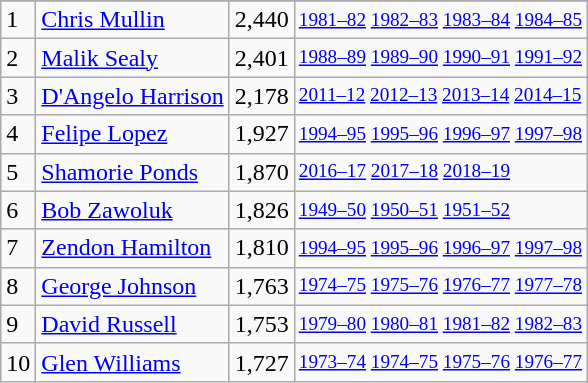<table class="wikitable">
<tr>
</tr>
<tr>
<td>1</td>
<td><a href='#'>Chris Mullin</a></td>
<td>2,440</td>
<td style="font-size:80%;"><a href='#'>1981–82</a> <a href='#'>1982–83</a> <a href='#'>1983–84</a> <a href='#'>1984–85</a></td>
</tr>
<tr>
<td>2</td>
<td><a href='#'>Malik Sealy</a></td>
<td>2,401</td>
<td style="font-size:80%;"><a href='#'>1988–89</a> <a href='#'>1989–90</a> <a href='#'>1990–91</a> <a href='#'>1991–92</a></td>
</tr>
<tr>
<td>3</td>
<td><a href='#'>D'Angelo Harrison</a></td>
<td>2,178</td>
<td style="font-size:80%;"><a href='#'>2011–12</a> <a href='#'>2012–13</a> <a href='#'>2013–14</a> <a href='#'>2014–15</a></td>
</tr>
<tr>
<td>4</td>
<td><a href='#'>Felipe Lopez</a></td>
<td>1,927</td>
<td style="font-size:80%;"><a href='#'>1994–95</a> <a href='#'>1995–96</a> <a href='#'>1996–97</a> <a href='#'>1997–98</a></td>
</tr>
<tr>
<td>5</td>
<td><a href='#'>Shamorie Ponds</a></td>
<td>1,870</td>
<td style="font-size:80%;"><a href='#'>2016–17</a> <a href='#'>2017–18</a> <a href='#'>2018–19</a></td>
</tr>
<tr>
<td>6</td>
<td><a href='#'>Bob Zawoluk</a></td>
<td>1,826</td>
<td style="font-size:80%;"><a href='#'>1949–50</a> <a href='#'>1950–51</a> <a href='#'>1951–52</a></td>
</tr>
<tr>
<td>7</td>
<td><a href='#'>Zendon Hamilton</a></td>
<td>1,810</td>
<td style="font-size:80%;"><a href='#'>1994–95</a> <a href='#'>1995–96</a> <a href='#'>1996–97</a> <a href='#'>1997–98</a></td>
</tr>
<tr>
<td>8</td>
<td><a href='#'>George Johnson</a></td>
<td>1,763</td>
<td style="font-size:80%;"><a href='#'>1974–75</a> <a href='#'>1975–76</a> <a href='#'>1976–77</a> <a href='#'>1977–78</a></td>
</tr>
<tr>
<td>9</td>
<td><a href='#'>David Russell</a></td>
<td>1,753</td>
<td style="font-size:80%;"><a href='#'>1979–80</a> <a href='#'>1980–81</a> <a href='#'>1981–82</a> <a href='#'>1982–83</a></td>
</tr>
<tr>
<td>10</td>
<td><a href='#'>Glen Williams</a></td>
<td>1,727</td>
<td style="font-size:80%;"><a href='#'>1973–74</a> <a href='#'>1974–75</a> <a href='#'>1975–76</a> <a href='#'>1976–77</a></td>
</tr>
</table>
